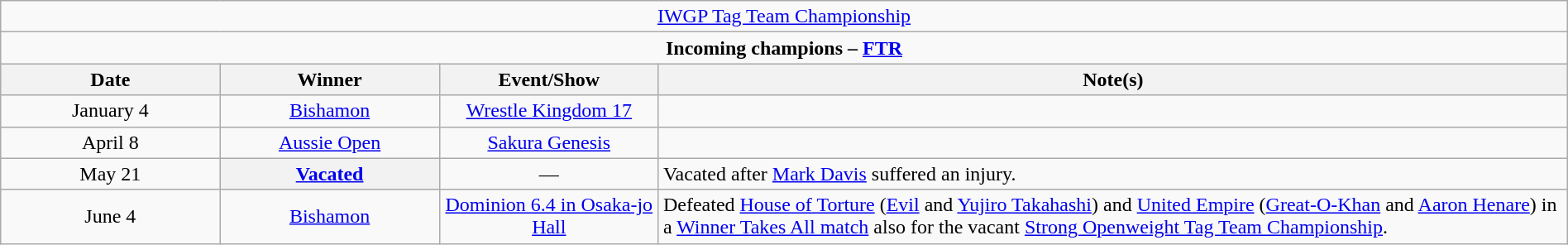<table class="wikitable" style="text-align:center; width:100%;">
<tr>
<td colspan="5" style="text-align: center;"><a href='#'>IWGP Tag Team Championship</a></td>
</tr>
<tr>
<td colspan="5" style="text-align: center;"><strong>Incoming champions – <a href='#'>FTR</a> </strong></td>
</tr>
<tr>
<th width=14%>Date</th>
<th width=14%>Winner</th>
<th width=14%>Event/Show</th>
<th width=58%>Note(s)</th>
</tr>
<tr>
<td>January 4</td>
<td><a href='#'>Bishamon</a><br></td>
<td><a href='#'>Wrestle Kingdom 17</a><br></td>
<td></td>
</tr>
<tr>
<td>April 8</td>
<td><a href='#'>Aussie Open</a><br></td>
<td><a href='#'>Sakura Genesis</a></td>
<td></td>
</tr>
<tr>
<td>May 21</td>
<th><a href='#'>Vacated</a></th>
<td>—</td>
<td align=left>Vacated after <a href='#'>Mark Davis</a> suffered an injury.</td>
</tr>
<tr>
<td>June 4</td>
<td><a href='#'>Bishamon</a><br></td>
<td><a href='#'>Dominion 6.4 in Osaka-jo Hall</a></td>
<td align=left>Defeated <a href='#'>House of Torture</a> (<a href='#'>Evil</a> and <a href='#'>Yujiro Takahashi</a>) and <a href='#'>United Empire</a> (<a href='#'>Great-O-Khan</a> and <a href='#'>Aaron Henare</a>) in a <a href='#'>Winner Takes All match</a> also for the vacant <a href='#'>Strong Openweight Tag Team Championship</a>.</td>
</tr>
</table>
